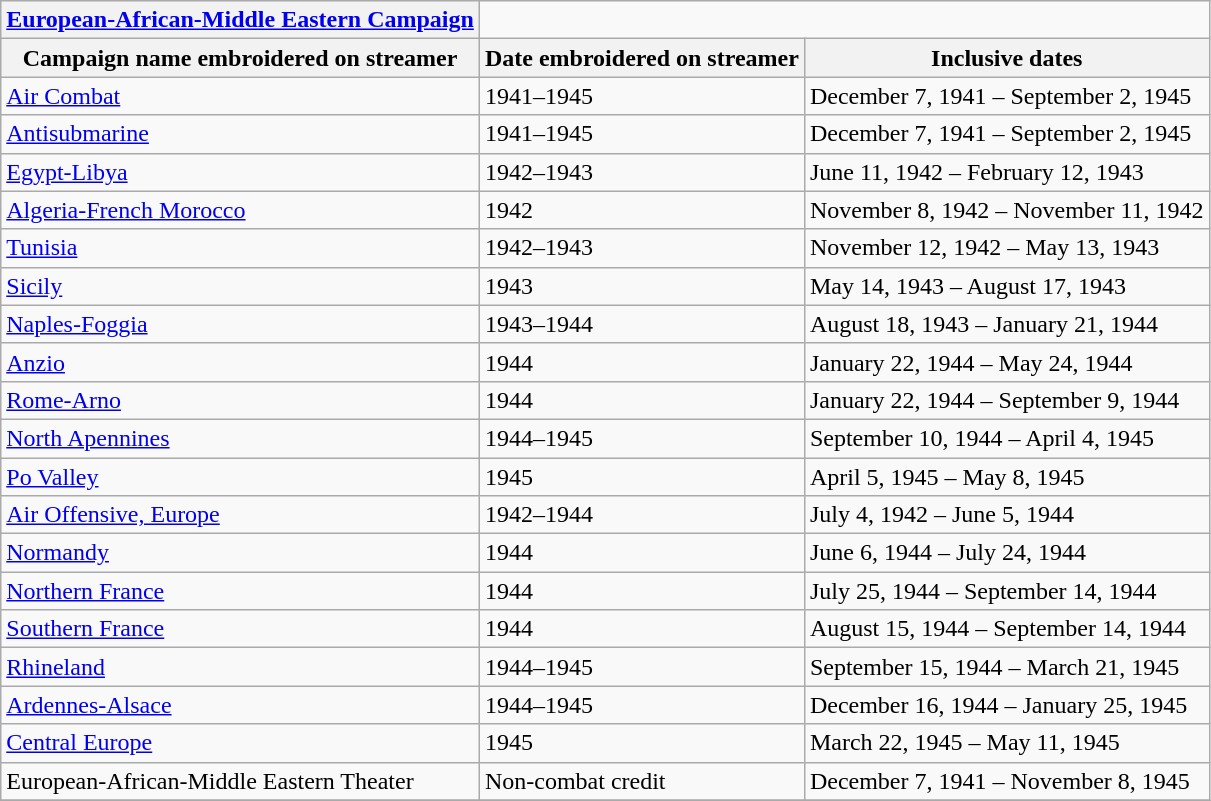<table class="wikitable">
<tr>
<th><a href='#'>European-African-Middle Eastern Campaign</a></th>
<td colspan="2"></td>
</tr>
<tr>
<th>Campaign name embroidered on streamer</th>
<th>Date embroidered on streamer</th>
<th>Inclusive dates</th>
</tr>
<tr>
<td><a href='#'>Air Combat</a></td>
<td>1941–1945</td>
<td>December 7, 1941 – September 2, 1945</td>
</tr>
<tr>
<td><a href='#'>Antisubmarine</a></td>
<td>1941–1945</td>
<td>December 7, 1941 – September 2, 1945</td>
</tr>
<tr>
<td><a href='#'>Egypt-Libya</a></td>
<td>1942–1943</td>
<td>June 11, 1942 – February 12, 1943</td>
</tr>
<tr>
<td><a href='#'>Algeria-French Morocco</a></td>
<td>1942</td>
<td>November 8, 1942 – November 11, 1942</td>
</tr>
<tr>
<td><a href='#'>Tunisia</a></td>
<td>1942–1943</td>
<td>November 12, 1942 – May 13, 1943</td>
</tr>
<tr>
<td><a href='#'>Sicily</a></td>
<td>1943</td>
<td>May 14, 1943 – August 17, 1943</td>
</tr>
<tr>
<td><a href='#'>Naples-Foggia</a></td>
<td>1943–1944</td>
<td>August 18, 1943 – January 21, 1944</td>
</tr>
<tr>
<td><a href='#'>Anzio</a></td>
<td>1944</td>
<td>January 22, 1944 – May 24, 1944</td>
</tr>
<tr>
<td><a href='#'>Rome-Arno</a></td>
<td>1944</td>
<td>January 22, 1944 – September 9, 1944</td>
</tr>
<tr>
<td><a href='#'>North Apennines</a></td>
<td>1944–1945</td>
<td>September 10, 1944 – April 4, 1945</td>
</tr>
<tr>
<td><a href='#'>Po Valley</a></td>
<td>1945</td>
<td>April 5, 1945 – May 8, 1945</td>
</tr>
<tr>
<td><a href='#'>Air Offensive, Europe</a></td>
<td>1942–1944</td>
<td>July 4, 1942 – June 5, 1944</td>
</tr>
<tr>
<td><a href='#'>Normandy</a></td>
<td>1944</td>
<td>June 6, 1944 – July 24, 1944</td>
</tr>
<tr>
<td><a href='#'>Northern France</a></td>
<td>1944</td>
<td>July 25, 1944 – September 14, 1944</td>
</tr>
<tr>
<td><a href='#'>Southern France</a></td>
<td>1944</td>
<td>August 15, 1944 – September 14, 1944</td>
</tr>
<tr>
<td><a href='#'>Rhineland</a></td>
<td>1944–1945</td>
<td>September 15, 1944 – March 21, 1945</td>
</tr>
<tr>
<td><a href='#'>Ardennes-Alsace</a></td>
<td>1944–1945</td>
<td>December 16, 1944 – January 25, 1945</td>
</tr>
<tr>
<td><a href='#'>Central Europe</a></td>
<td>1945</td>
<td>March 22, 1945 – May 11, 1945</td>
</tr>
<tr>
<td>European-African-Middle Eastern Theater</td>
<td>Non-combat credit</td>
<td>December 7, 1941 – November 8, 1945</td>
</tr>
<tr>
</tr>
</table>
